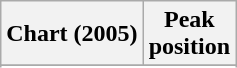<table class="wikitable sortable">
<tr>
<th>Chart (2005)</th>
<th>Peak<br>position</th>
</tr>
<tr>
</tr>
<tr>
</tr>
</table>
